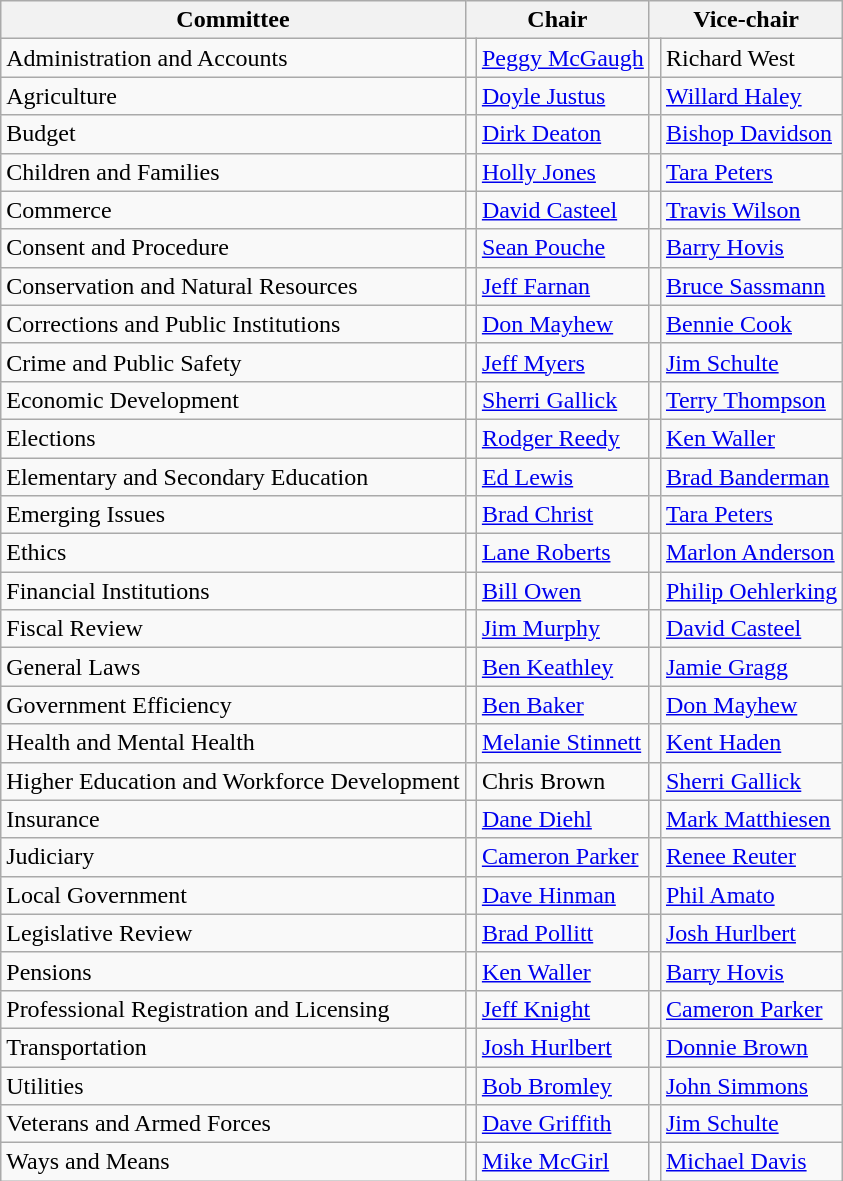<table class="wikitable">
<tr>
<th>Committee</th>
<th colspan="2">Chair</th>
<th colspan=2>Vice-chair</th>
</tr>
<tr>
<td>Administration and Accounts</td>
<td></td>
<td><a href='#'>Peggy McGaugh</a></td>
<td></td>
<td>Richard West</td>
</tr>
<tr>
<td>Agriculture</td>
<td></td>
<td><a href='#'>Doyle Justus</a></td>
<td></td>
<td><a href='#'>Willard Haley</a></td>
</tr>
<tr>
<td>Budget</td>
<td></td>
<td><a href='#'>Dirk Deaton</a></td>
<td></td>
<td><a href='#'>Bishop Davidson</a></td>
</tr>
<tr>
<td>Children and Families</td>
<td></td>
<td><a href='#'>Holly Jones</a></td>
<td></td>
<td><a href='#'>Tara Peters</a></td>
</tr>
<tr>
<td>Commerce</td>
<td></td>
<td><a href='#'>David Casteel</a></td>
<td></td>
<td><a href='#'>Travis Wilson</a></td>
</tr>
<tr>
<td>Consent and Procedure</td>
<td></td>
<td><a href='#'>Sean Pouche</a></td>
<td></td>
<td><a href='#'>Barry Hovis</a></td>
</tr>
<tr>
<td>Conservation and Natural Resources</td>
<td></td>
<td><a href='#'>Jeff Farnan</a></td>
<td></td>
<td><a href='#'>Bruce Sassmann</a></td>
</tr>
<tr>
<td>Corrections and Public Institutions</td>
<td></td>
<td><a href='#'>Don Mayhew</a></td>
<td></td>
<td><a href='#'>Bennie Cook</a></td>
</tr>
<tr>
<td>Crime and Public Safety</td>
<td></td>
<td><a href='#'>Jeff Myers</a></td>
<td></td>
<td><a href='#'>Jim Schulte</a></td>
</tr>
<tr>
<td>Economic Development</td>
<td></td>
<td><a href='#'>Sherri Gallick</a></td>
<td></td>
<td><a href='#'>Terry Thompson</a></td>
</tr>
<tr>
<td>Elections</td>
<td></td>
<td><a href='#'>Rodger Reedy</a></td>
<td></td>
<td><a href='#'>Ken Waller</a></td>
</tr>
<tr>
<td>Elementary and Secondary Education</td>
<td></td>
<td><a href='#'>Ed Lewis</a></td>
<td></td>
<td><a href='#'>Brad Banderman</a></td>
</tr>
<tr>
<td>Emerging Issues</td>
<td></td>
<td><a href='#'>Brad Christ</a></td>
<td></td>
<td><a href='#'>Tara Peters</a></td>
</tr>
<tr>
<td>Ethics</td>
<td></td>
<td><a href='#'>Lane Roberts</a></td>
<td></td>
<td><a href='#'>Marlon Anderson</a></td>
</tr>
<tr>
<td>Financial Institutions</td>
<td></td>
<td><a href='#'>Bill Owen</a></td>
<td></td>
<td><a href='#'>Philip Oehlerking</a></td>
</tr>
<tr>
<td>Fiscal Review</td>
<td></td>
<td><a href='#'>Jim Murphy</a></td>
<td></td>
<td><a href='#'>David Casteel</a></td>
</tr>
<tr>
<td>General Laws</td>
<td></td>
<td><a href='#'>Ben Keathley</a></td>
<td></td>
<td><a href='#'>Jamie Gragg</a></td>
</tr>
<tr>
<td>Government Efficiency</td>
<td></td>
<td><a href='#'>Ben Baker</a></td>
<td></td>
<td><a href='#'>Don Mayhew</a></td>
</tr>
<tr>
<td>Health and Mental Health</td>
<td></td>
<td><a href='#'>Melanie Stinnett</a></td>
<td></td>
<td><a href='#'>Kent Haden</a></td>
</tr>
<tr>
<td>Higher Education and Workforce Development</td>
<td></td>
<td>Chris Brown</td>
<td></td>
<td><a href='#'>Sherri Gallick</a></td>
</tr>
<tr>
<td>Insurance</td>
<td></td>
<td><a href='#'>Dane Diehl</a></td>
<td></td>
<td><a href='#'>Mark Matthiesen</a></td>
</tr>
<tr>
<td>Judiciary</td>
<td></td>
<td><a href='#'>Cameron Parker</a></td>
<td></td>
<td><a href='#'>Renee Reuter</a></td>
</tr>
<tr>
<td>Local Government</td>
<td></td>
<td><a href='#'>Dave Hinman</a></td>
<td></td>
<td><a href='#'>Phil Amato</a></td>
</tr>
<tr>
<td>Legislative Review</td>
<td></td>
<td><a href='#'>Brad Pollitt</a></td>
<td></td>
<td><a href='#'>Josh Hurlbert</a></td>
</tr>
<tr>
<td>Pensions</td>
<td></td>
<td><a href='#'>Ken Waller</a></td>
<td></td>
<td><a href='#'>Barry Hovis</a></td>
</tr>
<tr>
<td>Professional Registration and Licensing</td>
<td></td>
<td><a href='#'>Jeff Knight</a></td>
<td></td>
<td><a href='#'>Cameron Parker</a></td>
</tr>
<tr>
<td>Transportation</td>
<td></td>
<td><a href='#'>Josh Hurlbert</a></td>
<td></td>
<td><a href='#'>Donnie Brown</a></td>
</tr>
<tr>
<td>Utilities</td>
<td></td>
<td><a href='#'>Bob Bromley</a></td>
<td></td>
<td><a href='#'>John Simmons</a></td>
</tr>
<tr>
<td>Veterans and Armed Forces</td>
<td></td>
<td><a href='#'>Dave Griffith</a></td>
<td></td>
<td><a href='#'>Jim Schulte</a></td>
</tr>
<tr>
<td>Ways and Means</td>
<td></td>
<td><a href='#'>Mike McGirl</a></td>
<td></td>
<td><a href='#'>Michael Davis</a></td>
</tr>
</table>
